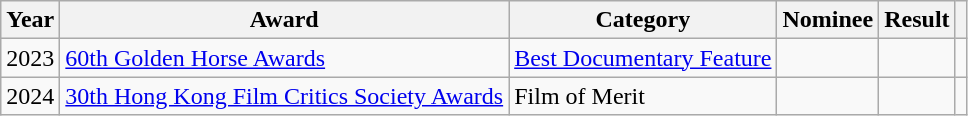<table class="wikitable plainrowheaders">
<tr>
<th scope="col">Year</th>
<th scope="col">Award</th>
<th scope="col">Category</th>
<th scope="col">Nominee</th>
<th scope="col">Result</th>
<th scope="col"></th>
</tr>
<tr>
<td>2023</td>
<td><a href='#'>60th Golden Horse Awards</a></td>
<td><a href='#'>Best Documentary Feature</a></td>
<td></td>
<td></td>
<td></td>
</tr>
<tr>
<td>2024</td>
<td><a href='#'>30th Hong Kong Film Critics Society Awards</a></td>
<td>Film of Merit</td>
<td></td>
<td></td>
<td></td>
</tr>
</table>
